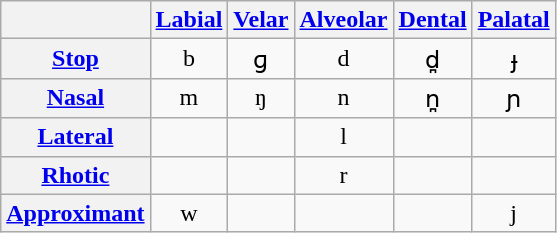<table class="wikitable">
<tr>
<th></th>
<th><a href='#'>Labial</a></th>
<th><a href='#'>Velar</a></th>
<th><a href='#'>Alveolar</a></th>
<th><a href='#'>Dental</a></th>
<th><a href='#'>Palatal</a></th>
</tr>
<tr align="center">
<th><a href='#'>Stop</a></th>
<td>b</td>
<td>ɡ</td>
<td>d</td>
<td>d̪</td>
<td>ɟ</td>
</tr>
<tr align="center">
<th><a href='#'>Nasal</a></th>
<td>m</td>
<td>ŋ</td>
<td>n</td>
<td>n̪</td>
<td>ɲ</td>
</tr>
<tr align="center">
<th><a href='#'>Lateral</a></th>
<td></td>
<td></td>
<td>l</td>
<td></td>
<td></td>
</tr>
<tr align="center">
<th><a href='#'>Rhotic</a></th>
<td></td>
<td></td>
<td>r</td>
<td></td>
<td></td>
</tr>
<tr align="center">
<th><a href='#'>Approximant</a></th>
<td>w</td>
<td></td>
<td></td>
<td></td>
<td>j</td>
</tr>
</table>
